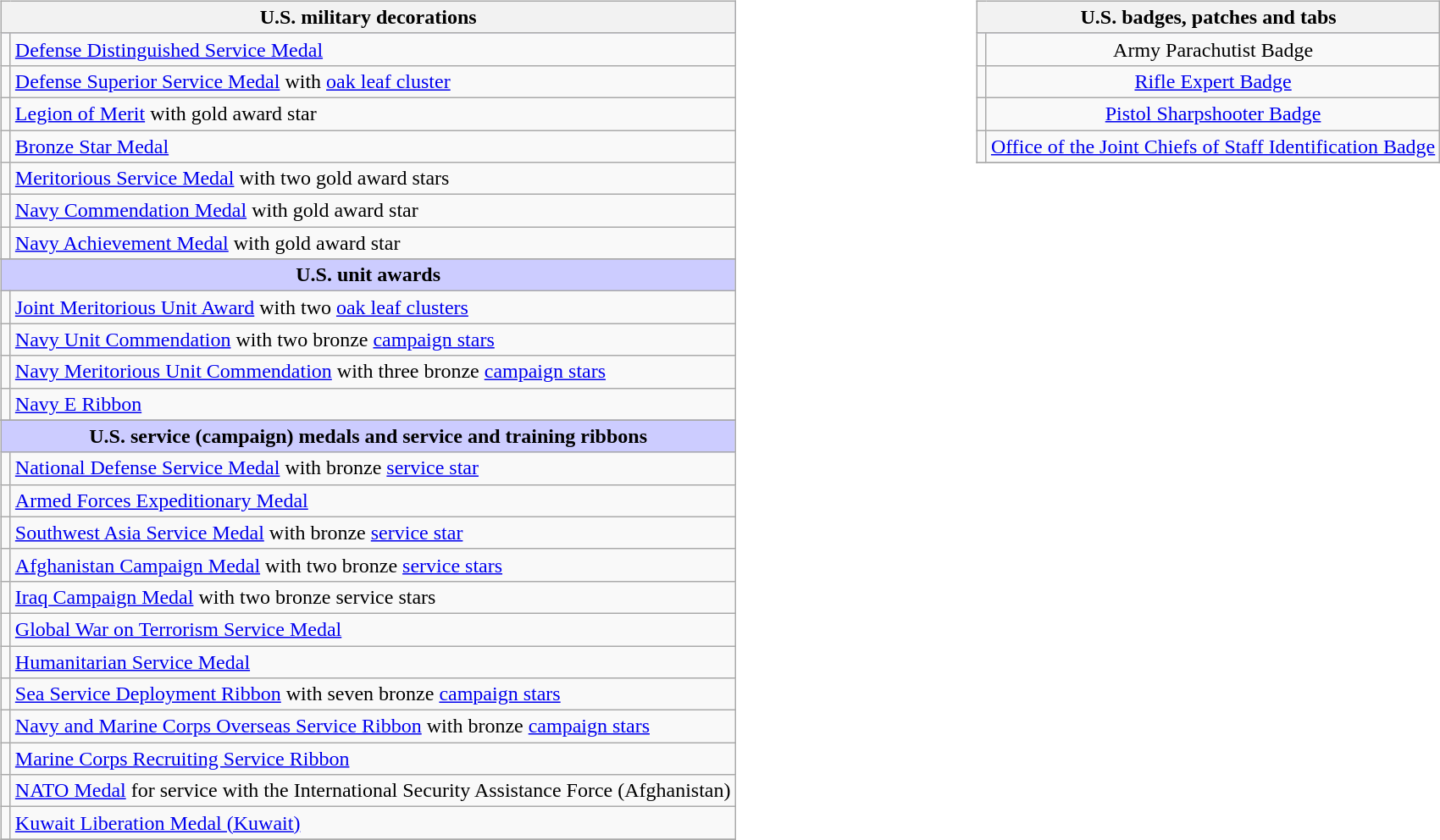<table style="width:100%;">
<tr>
<td valign="top"><br><table class="wikitable">
<tr style="background:#ccf; text-align:center;">
<th colspan="2">U.S. military decorations</th>
</tr>
<tr>
<td></td>
<td><a href='#'>Defense Distinguished Service Medal</a></td>
</tr>
<tr>
<td></td>
<td><a href='#'>Defense Superior Service Medal</a> with <a href='#'>oak leaf cluster</a></td>
</tr>
<tr>
<td></td>
<td><a href='#'>Legion of Merit</a> with gold award star</td>
</tr>
<tr>
<td></td>
<td><a href='#'>Bronze Star Medal</a></td>
</tr>
<tr>
<td></td>
<td><a href='#'>Meritorious Service Medal</a> with two gold award stars</td>
</tr>
<tr>
<td></td>
<td><a href='#'>Navy Commendation Medal</a> with gold award star</td>
</tr>
<tr>
<td></td>
<td><a href='#'>Navy Achievement Medal</a> with gold award star</td>
</tr>
<tr>
</tr>
<tr style="background:#ccf; text-align:center;">
<td colspan=2><strong>U.S. unit awards</strong></td>
</tr>
<tr>
<td></td>
<td><a href='#'>Joint Meritorious Unit Award</a> with two <a href='#'>oak leaf clusters</a></td>
</tr>
<tr>
<td></td>
<td><a href='#'>Navy Unit Commendation</a> with two bronze <a href='#'>campaign stars</a></td>
</tr>
<tr>
<td></td>
<td><a href='#'>Navy Meritorious Unit Commendation</a> with three bronze <a href='#'>campaign stars</a></td>
</tr>
<tr>
<td></td>
<td><a href='#'>Navy E Ribbon</a></td>
</tr>
<tr>
</tr>
<tr style="background:#ccf; text-align:center;">
<td colspan=2><strong>U.S. service (campaign) medals and service and training ribbons</strong></td>
</tr>
<tr>
<td></td>
<td><a href='#'>National Defense Service Medal</a> with bronze <a href='#'>service star</a></td>
</tr>
<tr>
<td></td>
<td><a href='#'>Armed Forces Expeditionary Medal</a></td>
</tr>
<tr>
<td></td>
<td><a href='#'>Southwest Asia Service Medal</a> with bronze <a href='#'>service star</a></td>
</tr>
<tr>
<td></td>
<td><a href='#'>Afghanistan Campaign Medal</a> with two bronze <a href='#'>service stars</a></td>
</tr>
<tr>
<td></td>
<td><a href='#'>Iraq Campaign Medal</a> with two bronze service stars</td>
</tr>
<tr>
<td></td>
<td><a href='#'>Global War on Terrorism Service Medal</a></td>
</tr>
<tr>
<td></td>
<td><a href='#'>Humanitarian Service Medal</a></td>
</tr>
<tr>
<td></td>
<td><a href='#'>Sea Service Deployment Ribbon</a> with seven bronze <a href='#'>campaign stars</a></td>
</tr>
<tr>
<td></td>
<td><a href='#'>Navy and Marine Corps Overseas Service Ribbon</a> with bronze <a href='#'>campaign stars</a></td>
</tr>
<tr>
<td></td>
<td><a href='#'>Marine Corps Recruiting Service Ribbon</a></td>
</tr>
<tr>
<td></td>
<td><a href='#'>NATO Medal</a> for service with the International Security Assistance Force (Afghanistan)</td>
</tr>
<tr>
<td></td>
<td><a href='#'>Kuwait Liberation Medal (Kuwait)</a></td>
</tr>
<tr>
</tr>
</table>
</td>
<td valign="top"><br><table class="wikitable">
<tr style="background:#ccf; text-align:center;">
<th colspan="2">U.S. badges, patches and tabs</th>
</tr>
<tr>
<td align=center></td>
<td align=center>Army Parachutist Badge</td>
</tr>
<tr>
<td align=center></td>
<td align=center><a href='#'>Rifle Expert Badge</a></td>
</tr>
<tr>
<td align=center></td>
<td align=center><a href='#'>Pistol Sharpshooter Badge</a></td>
</tr>
<tr>
<td align=center></td>
<td><a href='#'>Office of the Joint Chiefs of Staff Identification Badge</a></td>
</tr>
<tr>
</tr>
<tr>
</tr>
<tr>
</tr>
</table>
</td>
</tr>
</table>
